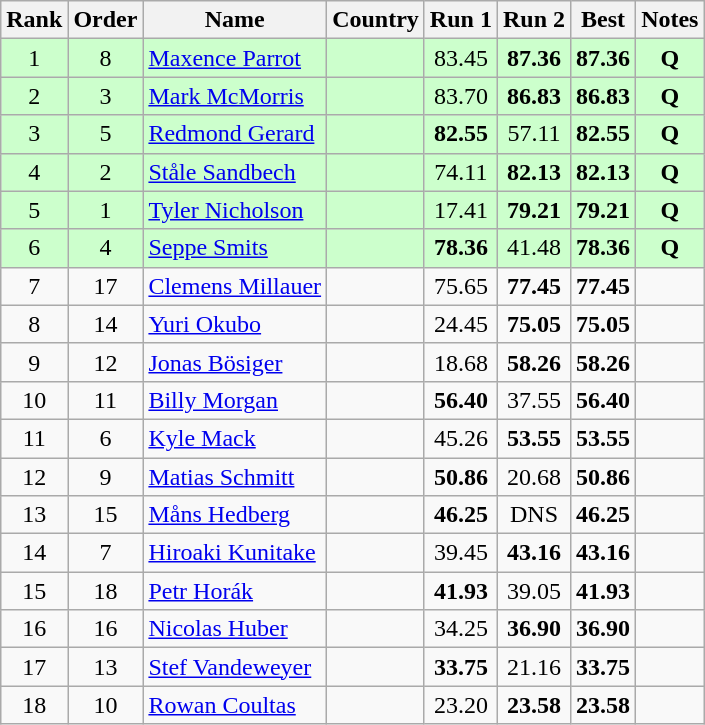<table class="wikitable sortable" style="text-align:center">
<tr>
<th>Rank</th>
<th>Order</th>
<th>Name</th>
<th>Country</th>
<th>Run 1</th>
<th>Run 2</th>
<th>Best</th>
<th>Notes</th>
</tr>
<tr bgcolor=#ccffcc>
<td>1</td>
<td>8</td>
<td align=left><a href='#'>Maxence Parrot</a></td>
<td align=left></td>
<td>83.45</td>
<td><strong>87.36</strong></td>
<td><strong>87.36</strong></td>
<td><strong>Q</strong></td>
</tr>
<tr bgcolor=#ccffcc>
<td>2</td>
<td>3</td>
<td align=left><a href='#'>Mark McMorris</a></td>
<td align=left></td>
<td>83.70</td>
<td><strong>86.83</strong></td>
<td><strong>86.83</strong></td>
<td><strong>Q</strong></td>
</tr>
<tr bgcolor=#ccffcc>
<td>3</td>
<td>5</td>
<td align=left><a href='#'>Redmond Gerard</a></td>
<td align=left></td>
<td><strong>82.55</strong></td>
<td>57.11</td>
<td><strong>82.55</strong></td>
<td><strong>Q</strong></td>
</tr>
<tr bgcolor=#ccffcc>
<td>4</td>
<td>2</td>
<td align=left><a href='#'>Ståle Sandbech</a></td>
<td align=left></td>
<td>74.11</td>
<td><strong>82.13</strong></td>
<td><strong>82.13</strong></td>
<td><strong>Q</strong></td>
</tr>
<tr bgcolor=#ccffcc>
<td>5</td>
<td>1</td>
<td align=left><a href='#'>Tyler Nicholson</a></td>
<td align=left></td>
<td>17.41</td>
<td><strong>79.21</strong></td>
<td><strong>79.21</strong></td>
<td><strong>Q</strong></td>
</tr>
<tr bgcolor=#ccffcc>
<td>6</td>
<td>4</td>
<td align=left><a href='#'>Seppe Smits</a></td>
<td align=left></td>
<td><strong>78.36</strong></td>
<td>41.48</td>
<td><strong>78.36</strong></td>
<td><strong>Q</strong></td>
</tr>
<tr>
<td>7</td>
<td>17</td>
<td align=left><a href='#'>Clemens Millauer</a></td>
<td align=left></td>
<td>75.65</td>
<td><strong>77.45</strong></td>
<td><strong>77.45</strong></td>
<td></td>
</tr>
<tr>
<td>8</td>
<td>14</td>
<td align=left><a href='#'>Yuri Okubo</a></td>
<td align=left></td>
<td>24.45</td>
<td><strong>75.05</strong></td>
<td><strong>75.05</strong></td>
<td></td>
</tr>
<tr>
<td>9</td>
<td>12</td>
<td align=left><a href='#'>Jonas Bösiger</a></td>
<td align=left></td>
<td>18.68</td>
<td><strong>58.26</strong></td>
<td><strong>58.26</strong></td>
<td></td>
</tr>
<tr>
<td>10</td>
<td>11</td>
<td align=left><a href='#'>Billy Morgan</a></td>
<td align=left></td>
<td><strong>56.40</strong></td>
<td>37.55</td>
<td><strong>56.40</strong></td>
<td></td>
</tr>
<tr>
<td>11</td>
<td>6</td>
<td align=left><a href='#'>Kyle Mack</a></td>
<td align=left></td>
<td>45.26</td>
<td><strong>53.55</strong></td>
<td><strong>53.55</strong></td>
<td></td>
</tr>
<tr>
<td>12</td>
<td>9</td>
<td align=left><a href='#'>Matias Schmitt</a></td>
<td align=left></td>
<td><strong>50.86</strong></td>
<td>20.68</td>
<td><strong>50.86</strong></td>
<td></td>
</tr>
<tr>
<td>13</td>
<td>15</td>
<td align=left><a href='#'>Måns Hedberg</a></td>
<td align=left></td>
<td><strong>46.25</strong></td>
<td>DNS</td>
<td><strong>46.25</strong></td>
<td></td>
</tr>
<tr>
<td>14</td>
<td>7</td>
<td align=left><a href='#'>Hiroaki Kunitake</a></td>
<td align=left></td>
<td>39.45</td>
<td><strong>43.16</strong></td>
<td><strong>43.16</strong></td>
<td></td>
</tr>
<tr>
<td>15</td>
<td>18</td>
<td align=left><a href='#'>Petr Horák</a></td>
<td align=left></td>
<td><strong>41.93</strong></td>
<td>39.05</td>
<td><strong>41.93</strong></td>
<td></td>
</tr>
<tr>
<td>16</td>
<td>16</td>
<td align=left><a href='#'>Nicolas Huber</a></td>
<td align=left></td>
<td>34.25</td>
<td><strong>36.90</strong></td>
<td><strong>36.90</strong></td>
<td></td>
</tr>
<tr>
<td>17</td>
<td>13</td>
<td align=left><a href='#'>Stef Vandeweyer</a></td>
<td align=left></td>
<td><strong>33.75</strong></td>
<td>21.16</td>
<td><strong>33.75</strong></td>
<td></td>
</tr>
<tr>
<td>18</td>
<td>10</td>
<td align=left><a href='#'>Rowan Coultas</a></td>
<td align=left></td>
<td>23.20</td>
<td><strong>23.58</strong></td>
<td><strong>23.58</strong></td>
<td></td>
</tr>
</table>
